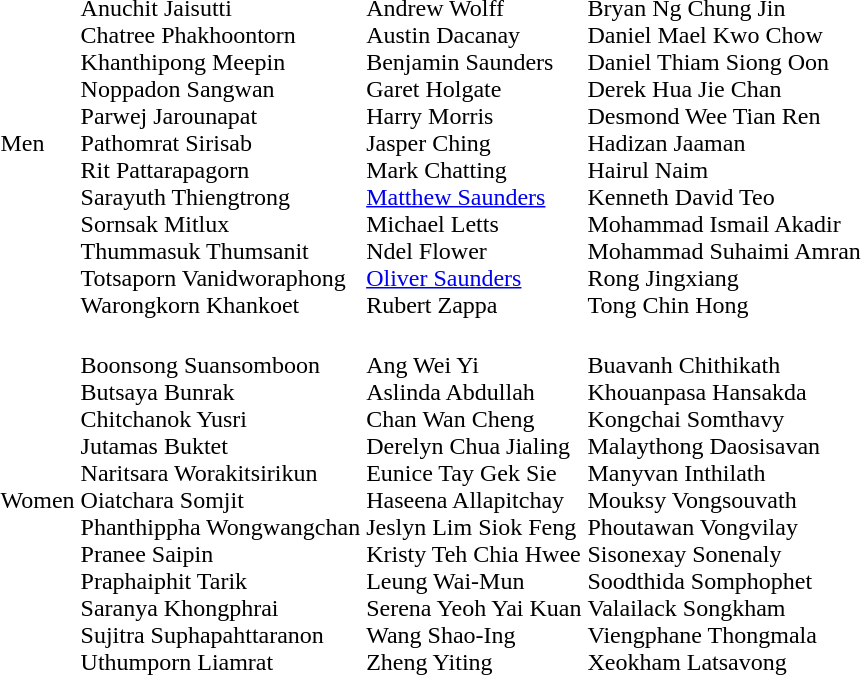<table>
<tr>
<td>Men</td>
<td><br>Anuchit Jaisutti<br>Chatree Phakhoontorn<br>Khanthipong Meepin<br>Noppadon Sangwan<br>Parwej Jarounapat<br>Pathomrat Sirisab<br>Rit Pattarapagorn<br>Sarayuth Thiengtrong<br>Sornsak Mitlux<br>Thummasuk Thumsanit<br>Totsaporn Vanidworaphong<br>Warongkorn Khankoet</td>
<td><br>Andrew Wolff<br>Austin Dacanay<br>Benjamin Saunders<br>Garet Holgate<br>Harry Morris<br>Jasper Ching<br>Mark Chatting<br><a href='#'>Matthew Saunders</a><br>Michael Letts<br>Ndel Flower<br><a href='#'>Oliver Saunders</a><br>Rubert Zappa</td>
<td nowrap=true><br>Bryan Ng Chung Jin<br>Daniel Mael Kwo Chow<br>Daniel Thiam Siong Oon<br>Derek Hua Jie Chan<br>Desmond Wee Tian Ren<br>Hadizan Jaaman<br>Hairul Naim<br>Kenneth David Teo<br>Mohammad Ismail Akadir<br>Mohammad Suhaimi Amran<br>Rong Jingxiang<br>Tong Chin Hong</td>
</tr>
<tr>
<td>Women</td>
<td nowrap=true><br>Boonsong Suansomboon<br>Butsaya Bunrak<br>Chitchanok Yusri<br>Jutamas Buktet<br>Naritsara Worakitsirikun<br>Oiatchara Somjit<br>Phanthippha Wongwangchan<br>Pranee Saipin<br>Praphaiphit Tarik<br>Saranya Khongphrai<br>Sujitra Suphapahttaranon<br>Uthumporn Liamrat</td>
<td nowrap=true><br>Ang Wei Yi<br>Aslinda Abdullah<br>Chan Wan Cheng<br>Derelyn Chua Jialing<br>Eunice Tay Gek Sie<br>Haseena Allapitchay<br>Jeslyn Lim Siok Feng<br>Kristy Teh Chia Hwee<br>Leung Wai-Mun<br>Serena Yeoh Yai Kuan<br>Wang Shao-Ing<br>Zheng Yiting</td>
<td><br>Buavanh Chithikath<br>Khouanpasa Hansakda<br>Kongchai Somthavy<br>Malaythong Daosisavan<br>Manyvan Inthilath<br>Mouksy Vongsouvath<br>Phoutawan Vongvilay<br>Sisonexay Sonenaly<br>Soodthida Somphophet<br>Valailack Songkham<br>Viengphane Thongmala<br>Xeokham Latsavong</td>
</tr>
</table>
